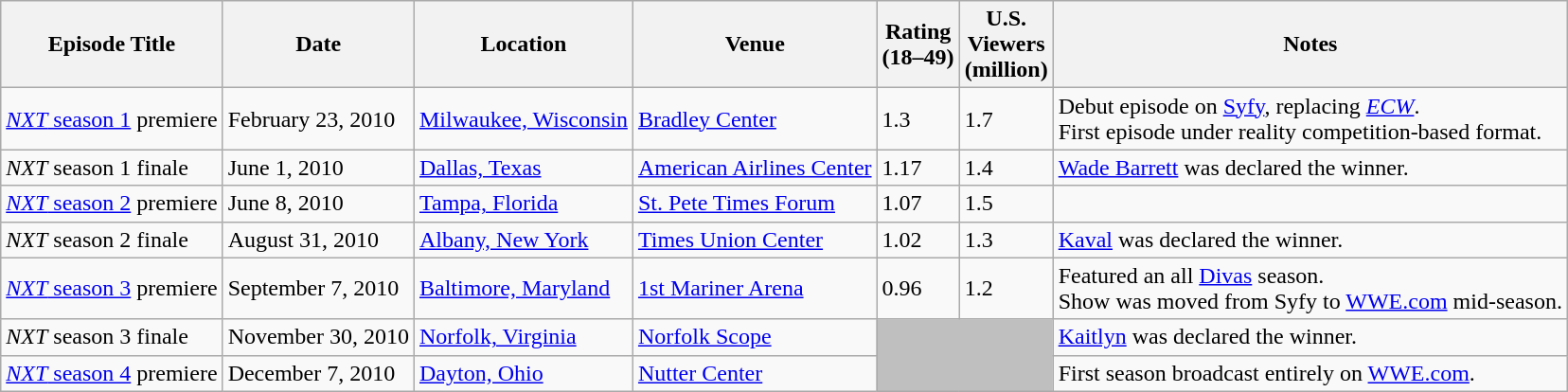<table class="wikitable sortable" font-size="85%">
<tr>
<th>Episode Title</th>
<th>Date</th>
<th>Location</th>
<th>Venue</th>
<th>Rating<br>(18–49)</th>
<th>U.S.<br>Viewers<br>(million)</th>
<th>Notes</th>
</tr>
<tr>
<td><a href='#'><em>NXT</em> season 1</a> premiere</td>
<td>February 23, 2010</td>
<td><a href='#'>Milwaukee, Wisconsin</a></td>
<td><a href='#'>Bradley Center</a></td>
<td>1.3</td>
<td>1.7</td>
<td>Debut episode on <a href='#'>Syfy</a>, replacing <em><a href='#'>ECW</a></em>.<br>First episode under reality competition-based format.</td>
</tr>
<tr>
<td><em>NXT</em> season 1 finale</td>
<td>June 1, 2010</td>
<td><a href='#'>Dallas, Texas</a></td>
<td><a href='#'>American Airlines Center</a></td>
<td>1.17</td>
<td>1.4</td>
<td><a href='#'>Wade Barrett</a> was declared the winner.</td>
</tr>
<tr>
<td><a href='#'><em>NXT</em> season 2</a> premiere</td>
<td>June 8, 2010</td>
<td><a href='#'>Tampa, Florida</a></td>
<td><a href='#'>St. Pete Times Forum</a></td>
<td>1.07</td>
<td>1.5</td>
<td></td>
</tr>
<tr>
<td><em>NXT</em> season 2 finale</td>
<td>August 31, 2010</td>
<td><a href='#'>Albany, New York</a></td>
<td><a href='#'>Times Union Center</a></td>
<td>1.02</td>
<td>1.3</td>
<td><a href='#'>Kaval</a> was declared the winner.</td>
</tr>
<tr>
<td><a href='#'><em>NXT</em> season 3</a> premiere</td>
<td>September 7, 2010</td>
<td><a href='#'>Baltimore, Maryland</a></td>
<td><a href='#'>1st Mariner Arena</a></td>
<td>0.96</td>
<td>1.2</td>
<td>Featured an all <a href='#'>Divas</a> season.<br>Show was moved from Syfy to <a href='#'>WWE.com</a> mid-season.</td>
</tr>
<tr>
<td><em>NXT</em> season 3 finale</td>
<td>November 30, 2010</td>
<td><a href='#'>Norfolk, Virginia</a></td>
<td><a href='#'>Norfolk Scope</a></td>
<td colspan="2" rowspan="2" style="background:#BFBFBF;"></td>
<td><a href='#'>Kaitlyn</a> was declared the winner.</td>
</tr>
<tr>
<td><a href='#'><em>NXT</em> season 4</a> premiere</td>
<td>December 7, 2010</td>
<td><a href='#'>Dayton, Ohio</a></td>
<td><a href='#'>Nutter Center</a></td>
<td>First season broadcast entirely on <a href='#'>WWE.com</a>.</td>
</tr>
</table>
